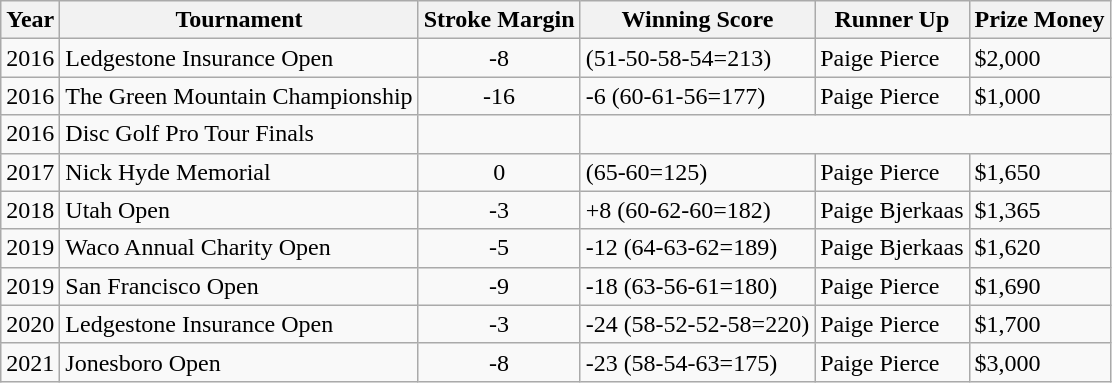<table class="wikitable">
<tr>
<th>Year</th>
<th>Tournament</th>
<th>Stroke Margin</th>
<th>Winning Score</th>
<th>Runner Up</th>
<th>Prize Money</th>
</tr>
<tr>
<td>2016</td>
<td>Ledgestone Insurance Open</td>
<td align="center">-8</td>
<td>(51-50-58-54=213)</td>
<td>Paige Pierce</td>
<td>$2,000</td>
</tr>
<tr>
<td>2016</td>
<td>The Green Mountain Championship</td>
<td align="center">-16</td>
<td>-6 (60-61-56=177)</td>
<td>Paige Pierce</td>
<td>$1,000</td>
</tr>
<tr>
<td>2016</td>
<td>Disc Golf Pro Tour Finals</td>
<td align="center"></td>
</tr>
<tr>
<td>2017</td>
<td>Nick Hyde Memorial</td>
<td align="center">0</td>
<td>(65-60=125)</td>
<td>Paige Pierce</td>
<td>$1,650</td>
</tr>
<tr>
<td>2018</td>
<td>Utah Open</td>
<td align="center">-3</td>
<td>+8 (60-62-60=182)</td>
<td>Paige Bjerkaas</td>
<td>$1,365</td>
</tr>
<tr>
<td>2019</td>
<td>Waco Annual Charity Open</td>
<td align="center">-5</td>
<td>-12 (64-63-62=189)</td>
<td>Paige Bjerkaas</td>
<td>$1,620</td>
</tr>
<tr>
<td>2019</td>
<td>San Francisco Open</td>
<td align="center">-9</td>
<td>-18 (63-56-61=180)</td>
<td>Paige Pierce</td>
<td>$1,690</td>
</tr>
<tr>
<td>2020</td>
<td>Ledgestone Insurance Open</td>
<td align="center">-3</td>
<td>-24 (58-52-52-58=220)</td>
<td>Paige Pierce</td>
<td>$1,700</td>
</tr>
<tr>
<td>2021</td>
<td>Jonesboro Open</td>
<td align="center">-8</td>
<td>-23 (58-54-63=175)</td>
<td>Paige Pierce</td>
<td>$3,000</td>
</tr>
</table>
